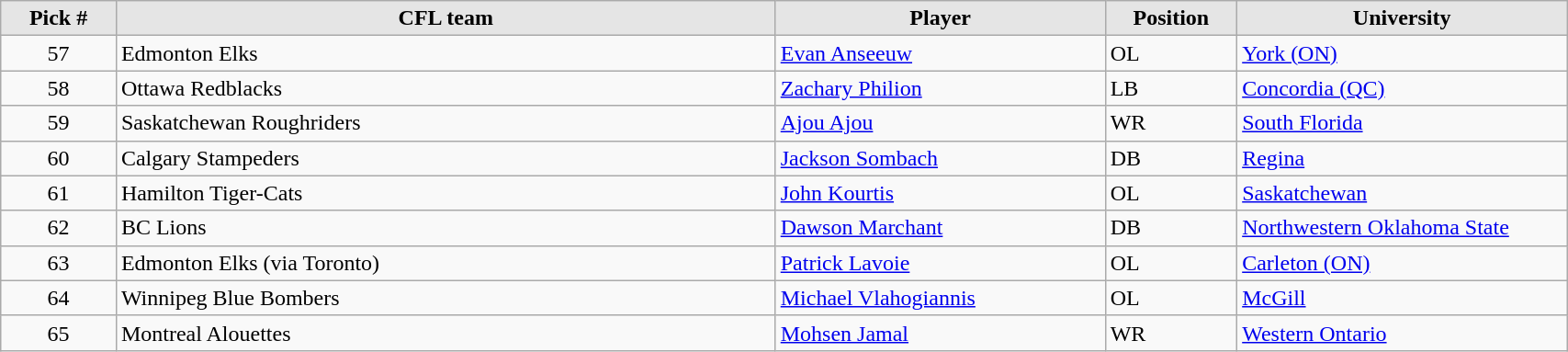<table class="wikitable" style="width: 90%">
<tr>
<th style="background:#E5E5E5;" width=7%>Pick #</th>
<th width=40% style="background:#E5E5E5;">CFL team</th>
<th width=20% style="background:#E5E5E5;">Player</th>
<th width=8% style="background:#E5E5E5;">Position</th>
<th width=20% style="background:#E5E5E5;">University</th>
</tr>
<tr>
<td align=center>57</td>
<td>Edmonton Elks</td>
<td><a href='#'>Evan Anseeuw</a></td>
<td>OL</td>
<td><a href='#'>York (ON)</a></td>
</tr>
<tr>
<td align=center>58</td>
<td>Ottawa Redblacks</td>
<td><a href='#'>Zachary Philion</a></td>
<td>LB</td>
<td><a href='#'>Concordia (QC)</a></td>
</tr>
<tr>
<td align=center>59</td>
<td>Saskatchewan Roughriders</td>
<td><a href='#'>Ajou Ajou</a></td>
<td>WR</td>
<td><a href='#'>South Florida</a></td>
</tr>
<tr>
<td align=center>60</td>
<td>Calgary Stampeders</td>
<td><a href='#'>Jackson Sombach</a></td>
<td>DB</td>
<td><a href='#'>Regina</a></td>
</tr>
<tr>
<td align=center>61</td>
<td>Hamilton Tiger-Cats</td>
<td><a href='#'>John Kourtis</a></td>
<td>OL</td>
<td><a href='#'>Saskatchewan</a></td>
</tr>
<tr>
<td align=center>62</td>
<td>BC Lions</td>
<td><a href='#'>Dawson Marchant</a></td>
<td>DB</td>
<td><a href='#'>Northwestern Oklahoma State</a></td>
</tr>
<tr>
<td align=center>63</td>
<td>Edmonton Elks (via Toronto)</td>
<td><a href='#'>Patrick Lavoie</a></td>
<td>OL</td>
<td><a href='#'>Carleton (ON)</a></td>
</tr>
<tr>
<td align=center>64</td>
<td>Winnipeg Blue Bombers</td>
<td><a href='#'>Michael Vlahogiannis</a></td>
<td>OL</td>
<td><a href='#'>McGill</a></td>
</tr>
<tr>
<td align=center>65</td>
<td>Montreal Alouettes</td>
<td><a href='#'>Mohsen Jamal</a></td>
<td>WR</td>
<td><a href='#'>Western Ontario</a></td>
</tr>
</table>
